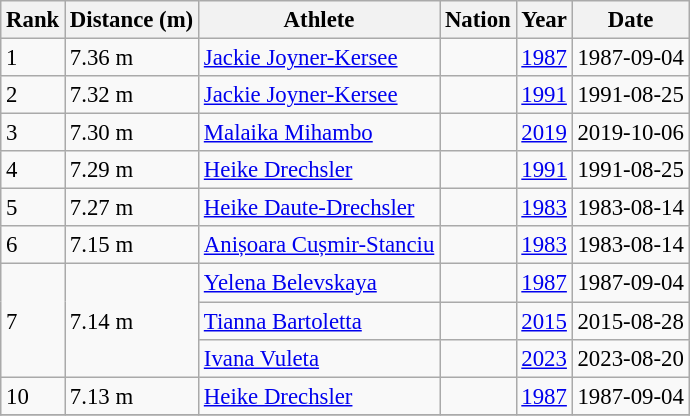<table class=wikitable style="font-size:95%">
<tr>
<th>Rank</th>
<th>Distance (m)</th>
<th>Athlete</th>
<th>Nation</th>
<th>Year</th>
<th>Date</th>
</tr>
<tr>
<td>1</td>
<td>7.36 m</td>
<td><a href='#'>Jackie Joyner-Kersee</a></td>
<td></td>
<td><a href='#'>1987</a></td>
<td>1987-09-04</td>
</tr>
<tr>
<td>2</td>
<td>7.32 m</td>
<td><a href='#'>Jackie Joyner-Kersee</a></td>
<td></td>
<td><a href='#'>1991</a></td>
<td>1991-08-25</td>
</tr>
<tr>
<td>3</td>
<td>7.30 m</td>
<td><a href='#'>Malaika Mihambo</a></td>
<td></td>
<td><a href='#'>2019</a></td>
<td>2019-10-06</td>
</tr>
<tr>
<td>4</td>
<td>7.29 m</td>
<td><a href='#'>Heike Drechsler</a></td>
<td></td>
<td><a href='#'>1991</a></td>
<td>1991-08-25</td>
</tr>
<tr>
<td>5</td>
<td>7.27 m</td>
<td><a href='#'>Heike Daute-Drechsler</a></td>
<td></td>
<td><a href='#'>1983</a></td>
<td>1983-08-14</td>
</tr>
<tr>
<td>6</td>
<td>7.15 m</td>
<td><a href='#'>Anișoara Cușmir-Stanciu</a></td>
<td></td>
<td><a href='#'>1983</a></td>
<td>1983-08-14</td>
</tr>
<tr>
<td rowspan=3>7</td>
<td rowspan=3>7.14 m</td>
<td><a href='#'>Yelena Belevskaya</a></td>
<td></td>
<td><a href='#'>1987</a></td>
<td>1987-09-04</td>
</tr>
<tr>
<td><a href='#'>Tianna Bartoletta</a></td>
<td></td>
<td><a href='#'>2015</a></td>
<td>2015-08-28</td>
</tr>
<tr>
<td><a href='#'>Ivana Vuleta</a></td>
<td></td>
<td><a href='#'>2023</a></td>
<td>2023-08-20</td>
</tr>
<tr>
<td>10</td>
<td>7.13 m</td>
<td><a href='#'>Heike Drechsler</a></td>
<td></td>
<td><a href='#'>1987</a></td>
<td>1987-09-04</td>
</tr>
<tr>
</tr>
</table>
